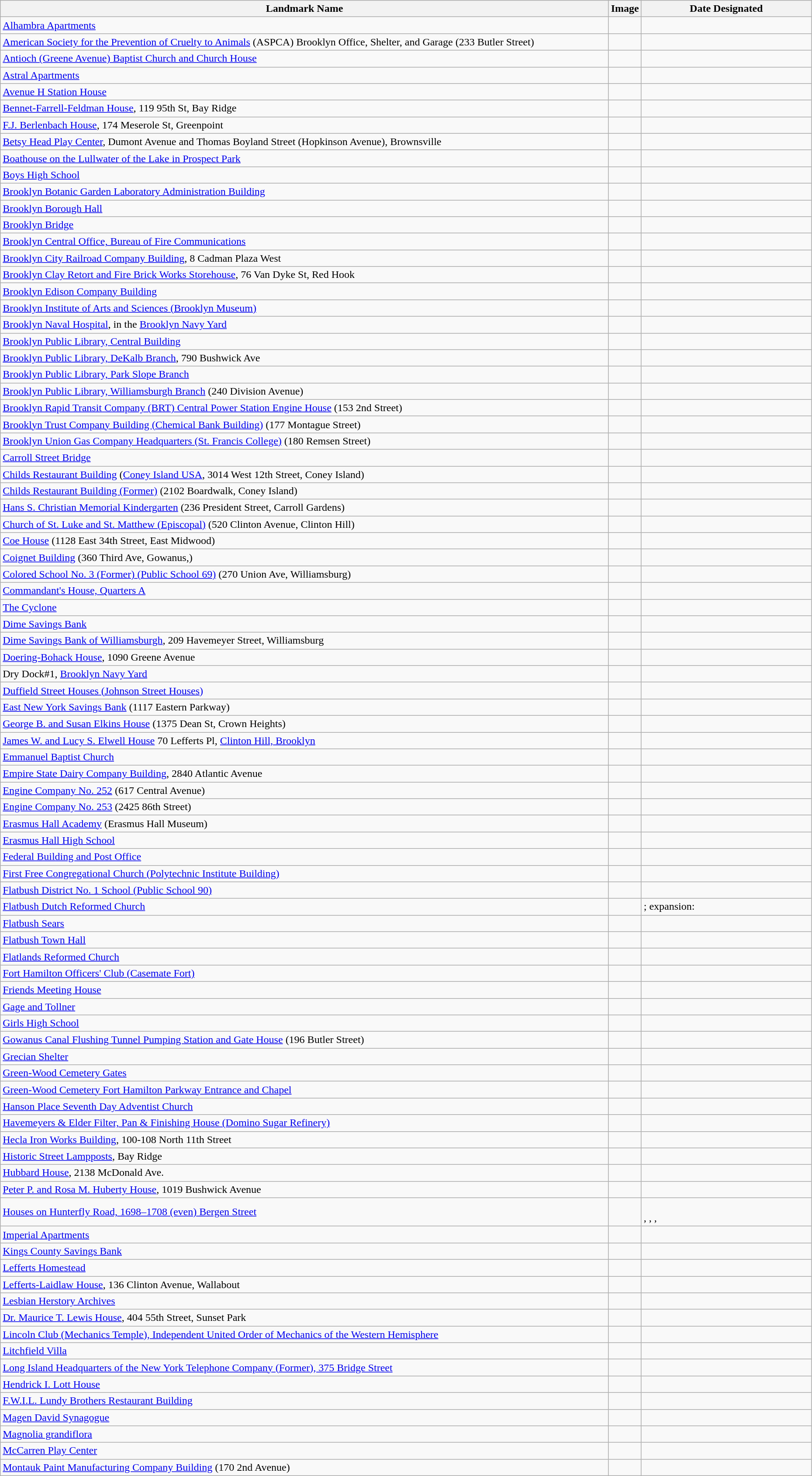<table class="wikitable sortable" style="width:98%">
<tr>
<th width = 75%><strong>Landmark Name</strong></th>
<th width = 4% class="unsortable"><strong>Image</strong></th>
<th><strong>Date Designated</strong></th>
</tr>
<tr>
<td><a href='#'>Alhambra Apartments</a></td>
<td></td>
<td> </td>
</tr>
<tr>
<td><a href='#'>American Society for the Prevention of Cruelty to Animals</a> (ASPCA) Brooklyn Office, Shelter, and Garage (233 Butler Street)</td>
<td></td>
<td> </td>
</tr>
<tr>
<td><a href='#'>Antioch (Greene Avenue) Baptist Church and Church House</a></td>
<td></td>
<td> </td>
</tr>
<tr>
<td><a href='#'>Astral Apartments</a></td>
<td></td>
<td> </td>
</tr>
<tr>
<td><a href='#'>Avenue H Station House</a></td>
<td></td>
<td> </td>
</tr>
<tr>
<td><a href='#'>Bennet-Farrell-Feldman House</a>, 119 95th St, Bay Ridge </td>
<td></td>
<td> </td>
</tr>
<tr>
<td><a href='#'>F.J. Berlenbach House</a>, 174 Meserole St, Greenpoint </td>
<td></td>
<td> </td>
</tr>
<tr>
<td><a href='#'>Betsy Head Play Center</a>, Dumont Avenue and Thomas Boyland Street (Hopkinson Avenue), Brownsville </td>
<td></td>
<td> </td>
</tr>
<tr>
<td><a href='#'>Boathouse on the Lullwater of the Lake in Prospect Park</a></td>
<td></td>
<td> </td>
</tr>
<tr>
<td><a href='#'>Boys High School</a></td>
<td></td>
<td> </td>
</tr>
<tr>
<td><a href='#'>Brooklyn Botanic Garden Laboratory Administration Building</a> </td>
<td></td>
<td> </td>
</tr>
<tr>
<td><a href='#'>Brooklyn Borough Hall</a></td>
<td></td>
<td> </td>
</tr>
<tr>
<td><a href='#'>Brooklyn Bridge</a></td>
<td></td>
<td> </td>
</tr>
<tr>
<td><a href='#'>Brooklyn Central Office, Bureau of Fire Communications</a></td>
<td></td>
<td> </td>
</tr>
<tr>
<td><a href='#'>Brooklyn City Railroad Company Building</a>, 8 Cadman Plaza West</td>
<td></td>
<td> </td>
</tr>
<tr>
<td><a href='#'>Brooklyn Clay Retort and Fire Brick Works Storehouse</a>, 76 Van Dyke St, Red Hook </td>
<td></td>
<td> </td>
</tr>
<tr>
<td><a href='#'>Brooklyn Edison Company Building</a></td>
<td></td>
<td> </td>
</tr>
<tr>
<td><a href='#'>Brooklyn Institute of Arts and Sciences (Brooklyn Museum)</a></td>
<td></td>
<td> </td>
</tr>
<tr>
<td><a href='#'>Brooklyn Naval Hospital</a>, in the <a href='#'>Brooklyn Navy Yard</a> </td>
<td></td>
<td> </td>
</tr>
<tr>
<td><a href='#'>Brooklyn Public Library, Central Building</a></td>
<td></td>
<td> </td>
</tr>
<tr>
<td><a href='#'>Brooklyn Public Library, DeKalb Branch</a>, 790 Bushwick Ave </td>
<td></td>
<td> </td>
</tr>
<tr>
<td><a href='#'>Brooklyn Public Library, Park Slope Branch</a></td>
<td></td>
<td> </td>
</tr>
<tr>
<td><a href='#'>Brooklyn Public Library, Williamsburgh Branch</a> (240 Division Avenue) </td>
<td></td>
<td> </td>
</tr>
<tr>
<td><a href='#'>Brooklyn Rapid Transit Company (BRT) Central Power Station Engine House</a> (153 2nd Street)</td>
<td></td>
<td> </td>
</tr>
<tr>
<td><a href='#'>Brooklyn Trust Company Building (Chemical Bank Building)</a> (177 Montague Street)</td>
<td></td>
<td> </td>
</tr>
<tr>
<td><a href='#'>Brooklyn Union Gas Company Headquarters (St. Francis College)</a> (180 Remsen Street)</td>
<td></td>
<td> </td>
</tr>
<tr>
<td><a href='#'>Carroll Street Bridge</a></td>
<td></td>
<td> </td>
</tr>
<tr>
<td><a href='#'>Childs Restaurant Building</a> (<a href='#'>Coney Island USA</a>, 3014 West 12th Street, Coney Island) </td>
<td></td>
<td> </td>
</tr>
<tr>
<td><a href='#'>Childs Restaurant Building (Former)</a> (2102 Boardwalk, Coney Island)</td>
<td></td>
<td> </td>
</tr>
<tr>
<td><a href='#'>Hans S. Christian Memorial Kindergarten</a> (236 President Street, Carroll Gardens) </td>
<td></td>
<td> </td>
</tr>
<tr>
<td><a href='#'>Church of St. Luke and St. Matthew (Episcopal)</a> (520 Clinton Avenue, Clinton Hill)</td>
<td></td>
<td> </td>
</tr>
<tr>
<td><a href='#'>Coe House</a> (1128 East 34th Street, East Midwood) </td>
<td></td>
<td> </td>
</tr>
<tr>
<td><a href='#'>Coignet Building</a> (360 Third Ave, Gowanus,) </td>
<td></td>
<td></td>
</tr>
<tr>
<td><a href='#'>Colored School No. 3 (Former) (Public School 69)</a> (270 Union Ave, Williamsburg) </td>
<td></td>
<td> </td>
</tr>
<tr>
<td><a href='#'>Commandant's House, Quarters A</a></td>
<td></td>
<td> </td>
</tr>
<tr>
<td><a href='#'>The Cyclone</a></td>
<td></td>
<td> </td>
</tr>
<tr>
<td><a href='#'>Dime Savings Bank</a></td>
<td></td>
<td> </td>
</tr>
<tr>
<td><a href='#'>Dime Savings Bank of Williamsburgh</a>, 209 Havemeyer Street, Williamsburg</td>
<td></td>
<td> </td>
</tr>
<tr>
<td><a href='#'>Doering-Bohack House</a>, 1090 Greene Avenue </td>
<td></td>
<td> </td>
</tr>
<tr>
<td>Dry Dock#1, <a href='#'>Brooklyn Navy Yard</a></td>
<td></td>
<td> </td>
</tr>
<tr>
<td><a href='#'>Duffield Street Houses (Johnson Street Houses)</a></td>
<td></td>
<td> </td>
</tr>
<tr>
<td><a href='#'>East New York Savings Bank</a> (1117 Eastern Parkway)</td>
<td></td>
<td> </td>
</tr>
<tr>
<td><a href='#'>George B. and Susan Elkins House</a> (1375 Dean St, Crown Heights) </td>
<td></td>
<td> </td>
</tr>
<tr>
<td><a href='#'>James W. and Lucy S. Elwell House</a> 70 Lefferts Pl, <a href='#'>Clinton Hill, Brooklyn</a> </td>
<td></td>
<td> </td>
</tr>
<tr>
<td><a href='#'>Emmanuel Baptist Church</a></td>
<td></td>
<td> </td>
</tr>
<tr>
<td><a href='#'>Empire State Dairy Company Building</a>, 2840 Atlantic Avenue  </td>
<td></td>
<td> </td>
</tr>
<tr>
<td><a href='#'>Engine Company No. 252</a> (617 Central Avenue) </td>
<td></td>
<td> </td>
</tr>
<tr>
<td><a href='#'>Engine Company No. 253</a> (2425 86th Street) </td>
<td></td>
<td> </td>
</tr>
<tr>
<td><a href='#'>Erasmus Hall Academy</a> (Erasmus Hall Museum)</td>
<td></td>
<td> </td>
</tr>
<tr>
<td><a href='#'>Erasmus Hall High School</a></td>
<td></td>
<td> </td>
</tr>
<tr>
<td><a href='#'>Federal Building and Post Office</a></td>
<td></td>
<td> </td>
</tr>
<tr>
<td><a href='#'>First Free Congregational Church (Polytechnic Institute Building)</a></td>
<td></td>
<td> </td>
</tr>
<tr>
<td><a href='#'>Flatbush District No. 1 School (Public School 90)</a></td>
<td></td>
<td> </td>
</tr>
<tr>
<td><a href='#'>Flatbush Dutch Reformed Church</a></td>
<td></td>
<td> ; expansion:  </td>
</tr>
<tr>
<td><a href='#'>Flatbush Sears</a> </td>
<td></td>
<td> </td>
</tr>
<tr>
<td><a href='#'>Flatbush Town Hall</a></td>
<td></td>
<td> </td>
</tr>
<tr>
<td><a href='#'>Flatlands Reformed Church</a></td>
<td></td>
<td> </td>
</tr>
<tr>
<td><a href='#'>Fort Hamilton Officers' Club (Casemate Fort)</a> </td>
<td></td>
<td> </td>
</tr>
<tr>
<td><a href='#'>Friends Meeting House</a></td>
<td></td>
<td> </td>
</tr>
<tr>
<td><a href='#'>Gage and Tollner</a></td>
<td></td>
<td> </td>
</tr>
<tr>
<td><a href='#'>Girls High School</a></td>
<td></td>
<td> </td>
</tr>
<tr>
<td><a href='#'>Gowanus Canal Flushing Tunnel Pumping Station and Gate House</a> (196 Butler Street)</td>
<td></td>
<td> </td>
</tr>
<tr>
<td><a href='#'>Grecian Shelter</a></td>
<td></td>
<td> </td>
</tr>
<tr>
<td><a href='#'>Green-Wood Cemetery Gates</a></td>
<td></td>
<td> </td>
</tr>
<tr>
<td><a href='#'>Green-Wood Cemetery Fort Hamilton Parkway Entrance and Chapel</a></td>
<td></td>
<td> </td>
</tr>
<tr>
<td><a href='#'>Hanson Place Seventh Day Adventist Church</a></td>
<td></td>
<td> </td>
</tr>
<tr>
<td><a href='#'>Havemeyers & Elder Filter, Pan & Finishing House (Domino Sugar Refinery)</a></td>
<td></td>
<td> </td>
</tr>
<tr>
<td><a href='#'>Hecla Iron Works Building</a>, 100-108 North 11th Street </td>
<td></td>
<td> </td>
</tr>
<tr>
<td><a href='#'>Historic Street Lampposts</a>, Bay Ridge</td>
<td></td>
<td> </td>
</tr>
<tr>
<td><a href='#'>Hubbard House</a>, 2138 McDonald Ave. </td>
<td></td>
<td> </td>
</tr>
<tr>
<td><a href='#'>Peter P. and Rosa M. Huberty House</a>, 1019 Bushwick Avenue</td>
<td></td>
<td> </td>
</tr>
<tr>
<td><a href='#'>Houses on Hunterfly Road, 1698–1708 (even) Bergen Street</a></td>
<td></td>
<td><br>, , , </td>
</tr>
<tr>
<td><a href='#'>Imperial Apartments</a></td>
<td></td>
<td> </td>
</tr>
<tr>
<td><a href='#'>Kings County Savings Bank</a></td>
<td></td>
<td> </td>
</tr>
<tr>
<td><a href='#'>Lefferts Homestead</a></td>
<td></td>
<td> </td>
</tr>
<tr>
<td><a href='#'>Lefferts-Laidlaw House</a>, 136 Clinton Avenue, Wallabout</td>
<td></td>
<td> </td>
</tr>
<tr>
<td><a href='#'>Lesbian Herstory Archives</a></td>
<td></td>
<td> </td>
</tr>
<tr>
<td><a href='#'>Dr. Maurice T. Lewis House</a>, 404 55th Street, Sunset Park </td>
<td></td>
<td> </td>
</tr>
<tr>
<td><a href='#'>Lincoln Club (Mechanics Temple), Independent United Order of Mechanics of the Western Hemisphere</a></td>
<td></td>
<td> </td>
</tr>
<tr>
<td><a href='#'>Litchfield Villa</a></td>
<td></td>
<td> </td>
</tr>
<tr>
<td><a href='#'>Long Island Headquarters of the New York Telephone Company (Former), 375 Bridge Street</a></td>
<td></td>
<td> </td>
</tr>
<tr>
<td><a href='#'>Hendrick I. Lott House</a></td>
<td></td>
<td> </td>
</tr>
<tr>
<td><a href='#'>F.W.I.L. Lundy Brothers Restaurant Building</a></td>
<td></td>
<td> </td>
</tr>
<tr>
<td><a href='#'>Magen David Synagogue</a></td>
<td></td>
<td> </td>
</tr>
<tr>
<td><a href='#'>Magnolia grandiflora</a></td>
<td></td>
<td> </td>
</tr>
<tr>
<td><a href='#'>McCarren Play Center</a></td>
<td></td>
<td> </td>
</tr>
<tr>
<td><a href='#'>Montauk Paint Manufacturing Company Building</a> (170 2nd Avenue)</td>
<td></td>
<td> </td>
</tr>
</table>
